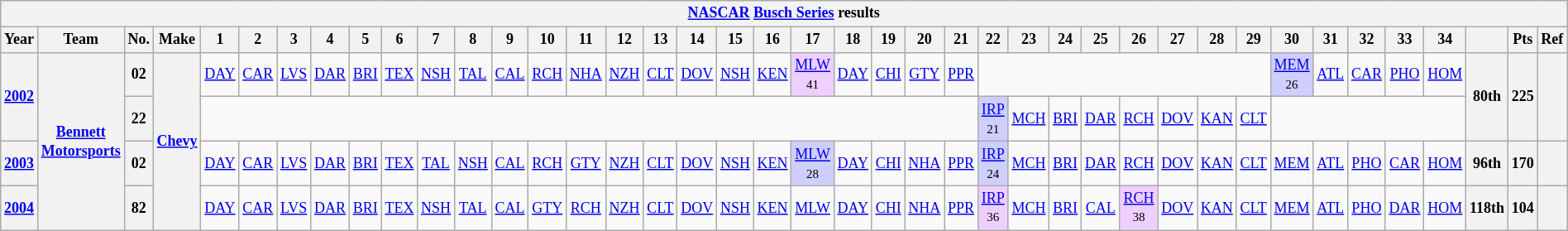<table class="wikitable" style="text-align:center; font-size:75%">
<tr>
<th colspan=42><a href='#'>NASCAR</a> <a href='#'>Busch Series</a> results</th>
</tr>
<tr>
<th>Year</th>
<th>Team</th>
<th>No.</th>
<th>Make</th>
<th>1</th>
<th>2</th>
<th>3</th>
<th>4</th>
<th>5</th>
<th>6</th>
<th>7</th>
<th>8</th>
<th>9</th>
<th>10</th>
<th>11</th>
<th>12</th>
<th>13</th>
<th>14</th>
<th>15</th>
<th>16</th>
<th>17</th>
<th>18</th>
<th>19</th>
<th>20</th>
<th>21</th>
<th>22</th>
<th>23</th>
<th>24</th>
<th>25</th>
<th>26</th>
<th>27</th>
<th>28</th>
<th>29</th>
<th>30</th>
<th>31</th>
<th>32</th>
<th>33</th>
<th>34</th>
<th></th>
<th>Pts</th>
<th>Ref</th>
</tr>
<tr>
<th rowspan=2><a href='#'>2002</a></th>
<th rowspan=4><a href='#'>Bennett Motorsports</a></th>
<th>02</th>
<th rowspan=4><a href='#'>Chevy</a></th>
<td><a href='#'>DAY</a></td>
<td><a href='#'>CAR</a></td>
<td><a href='#'>LVS</a></td>
<td><a href='#'>DAR</a></td>
<td><a href='#'>BRI</a></td>
<td><a href='#'>TEX</a></td>
<td><a href='#'>NSH</a></td>
<td><a href='#'>TAL</a></td>
<td><a href='#'>CAL</a></td>
<td><a href='#'>RCH</a></td>
<td><a href='#'>NHA</a></td>
<td><a href='#'>NZH</a></td>
<td><a href='#'>CLT</a></td>
<td><a href='#'>DOV</a></td>
<td><a href='#'>NSH</a></td>
<td><a href='#'>KEN</a></td>
<td style="background-color:#EFCFFF"><a href='#'>MLW</a><br><small>41</small></td>
<td><a href='#'>DAY</a></td>
<td><a href='#'>CHI</a></td>
<td><a href='#'>GTY</a></td>
<td><a href='#'>PPR</a></td>
<td colspan=8></td>
<td style="background-color:#CFCFFF"><a href='#'>MEM</a><br><small>26</small></td>
<td><a href='#'>ATL</a></td>
<td><a href='#'>CAR</a></td>
<td><a href='#'>PHO</a></td>
<td><a href='#'>HOM</a></td>
<th rowspan=2>80th</th>
<th rowspan=2>225</th>
<th rowspan=2></th>
</tr>
<tr>
<th>22</th>
<td colspan=21></td>
<td style="background-color:#CFCFFF"><a href='#'>IRP</a><br><small>21</small></td>
<td><a href='#'>MCH</a></td>
<td><a href='#'>BRI</a></td>
<td><a href='#'>DAR</a></td>
<td><a href='#'>RCH</a></td>
<td><a href='#'>DOV</a></td>
<td><a href='#'>KAN</a></td>
<td><a href='#'>CLT</a></td>
<td colspan=5></td>
</tr>
<tr>
<th><a href='#'>2003</a></th>
<th>02</th>
<td><a href='#'>DAY</a></td>
<td><a href='#'>CAR</a></td>
<td><a href='#'>LVS</a></td>
<td><a href='#'>DAR</a></td>
<td><a href='#'>BRI</a></td>
<td><a href='#'>TEX</a></td>
<td><a href='#'>TAL</a></td>
<td><a href='#'>NSH</a></td>
<td><a href='#'>CAL</a></td>
<td><a href='#'>RCH</a></td>
<td><a href='#'>GTY</a></td>
<td><a href='#'>NZH</a></td>
<td><a href='#'>CLT</a></td>
<td><a href='#'>DOV</a></td>
<td><a href='#'>NSH</a></td>
<td><a href='#'>KEN</a></td>
<td style="background-color:#CFCFFF"><a href='#'>MLW</a><br><small>28</small></td>
<td><a href='#'>DAY</a></td>
<td><a href='#'>CHI</a></td>
<td><a href='#'>NHA</a></td>
<td><a href='#'>PPR</a></td>
<td style="background-color:#CFCFFF"><a href='#'>IRP</a><br><small>24</small></td>
<td><a href='#'>MCH</a></td>
<td><a href='#'>BRI</a></td>
<td><a href='#'>DAR</a></td>
<td><a href='#'>RCH</a></td>
<td><a href='#'>DOV</a></td>
<td><a href='#'>KAN</a></td>
<td><a href='#'>CLT</a></td>
<td><a href='#'>MEM</a></td>
<td><a href='#'>ATL</a></td>
<td><a href='#'>PHO</a></td>
<td><a href='#'>CAR</a></td>
<td><a href='#'>HOM</a></td>
<th>96th</th>
<th>170</th>
<th></th>
</tr>
<tr>
<th><a href='#'>2004</a></th>
<th>82</th>
<td><a href='#'>DAY</a></td>
<td><a href='#'>CAR</a></td>
<td><a href='#'>LVS</a></td>
<td><a href='#'>DAR</a></td>
<td><a href='#'>BRI</a></td>
<td><a href='#'>TEX</a></td>
<td><a href='#'>NSH</a></td>
<td><a href='#'>TAL</a></td>
<td><a href='#'>CAL</a></td>
<td><a href='#'>GTY</a></td>
<td><a href='#'>RCH</a></td>
<td><a href='#'>NZH</a></td>
<td><a href='#'>CLT</a></td>
<td><a href='#'>DOV</a></td>
<td><a href='#'>NSH</a></td>
<td><a href='#'>KEN</a></td>
<td><a href='#'>MLW</a></td>
<td><a href='#'>DAY</a></td>
<td><a href='#'>CHI</a></td>
<td><a href='#'>NHA</a></td>
<td><a href='#'>PPR</a></td>
<td style="background-color:#EFCFFF"><a href='#'>IRP</a><br><small>36</small></td>
<td><a href='#'>MCH</a></td>
<td><a href='#'>BRI</a></td>
<td><a href='#'>CAL</a></td>
<td style="background-color:#EFCFFF"><a href='#'>RCH</a><br><small>38</small></td>
<td><a href='#'>DOV</a></td>
<td><a href='#'>KAN</a></td>
<td><a href='#'>CLT</a></td>
<td><a href='#'>MEM</a></td>
<td><a href='#'>ATL</a></td>
<td><a href='#'>PHO</a></td>
<td><a href='#'>DAR</a></td>
<td><a href='#'>HOM</a></td>
<th>118th</th>
<th>104</th>
<th></th>
</tr>
</table>
